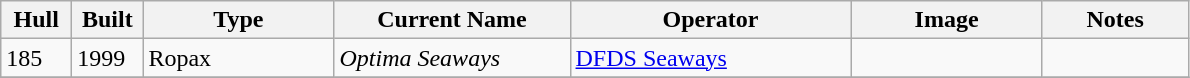<table class="wikitable sortable">
<tr>
<th scope="col" width="40pt">Hull</th>
<th scope="col" width="40pt">Built</th>
<th scope="col" width="120pt">Type</th>
<th scope="col" width="150pt">Current Name</th>
<th scope="col" width="180pt">Operator</th>
<th scope="col" width="120pt">Image</th>
<th scope="col" width="90pt">Notes</th>
</tr>
<tr>
<td>185</td>
<td>1999</td>
<td>Ropax</td>
<td><em>Optima Seaways</em></td>
<td><a href='#'>DFDS Seaways</a></td>
<td></td>
<td></td>
</tr>
<tr>
</tr>
</table>
